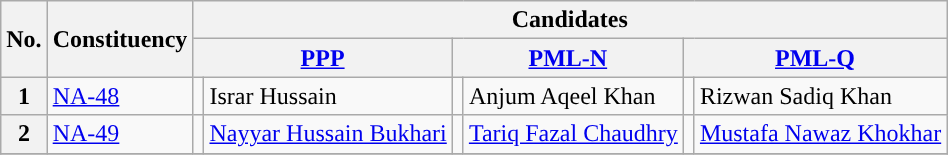<table class="wikitable sortable">
<tr>
<th rowspan="2">No.</th>
<th rowspan="2">Constituency</th>
<th colspan="6">Candidates</th>
</tr>
<tr>
<th colspan="2"><a href='#'>PPP</a></th>
<th colspan="2"><a href='#'>PML-N</a></th>
<th colspan="2"><a href='#'>PML-Q</a></th>
</tr>
<tr>
<th>1</th>
<td><a href='#'>NA-48</a></td>
<td style="color:inherit;background:"></td>
<td>Israr Hussain</td>
<td style="color:inherit;background:"></td>
<td>Anjum Aqeel Khan</td>
<td style="color:inherit;background:"></td>
<td>Rizwan Sadiq Khan</td>
</tr>
<tr>
<th>2</th>
<td><a href='#'>NA-49</a></td>
<td style="color:inherit;background:"></td>
<td><a href='#'>Nayyar Hussain Bukhari</a></td>
<td style="color:inherit;background:"></td>
<td><a href='#'>Tariq Fazal Chaudhry</a></td>
<td style="color:inherit;background:"></td>
<td><a href='#'>Mustafa Nawaz Khokhar</a></td>
</tr>
<tr>
</tr>
</table>
